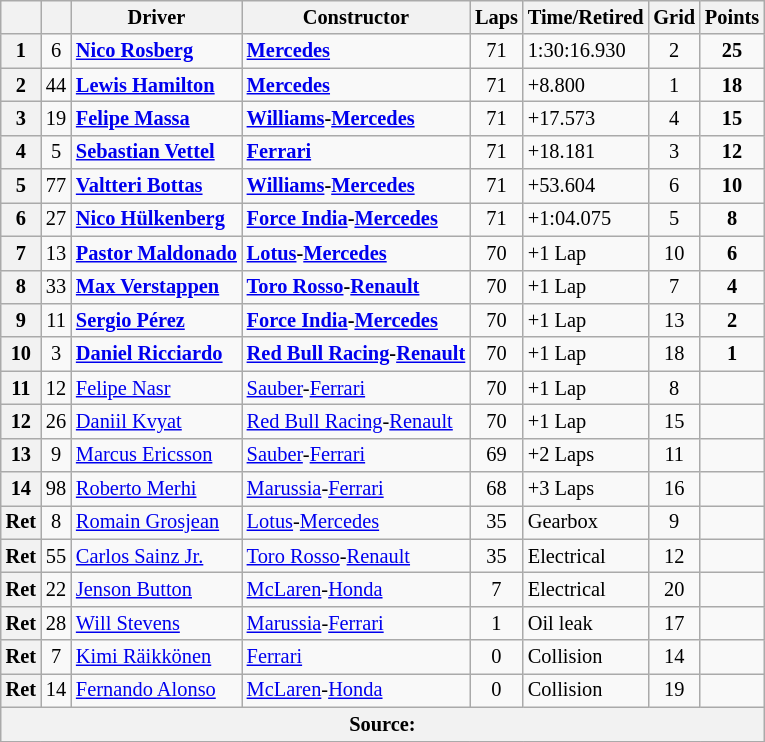<table class="wikitable" style="font-size: 85%;">
<tr>
<th></th>
<th></th>
<th>Driver</th>
<th>Constructor</th>
<th>Laps</th>
<th>Time/Retired</th>
<th>Grid</th>
<th>Points</th>
</tr>
<tr>
<th>1</th>
<td align="center">6</td>
<td> <strong><a href='#'>Nico Rosberg</a></strong></td>
<td><strong><a href='#'>Mercedes</a></strong></td>
<td align="center">71</td>
<td>1:30:16.930</td>
<td align="center">2</td>
<td align="center"><strong>25</strong></td>
</tr>
<tr>
<th>2</th>
<td align="center">44</td>
<td> <strong><a href='#'>Lewis Hamilton</a></strong></td>
<td><strong><a href='#'>Mercedes</a></strong></td>
<td align="center">71</td>
<td>+8.800</td>
<td align="center">1</td>
<td align="center"><strong>18</strong></td>
</tr>
<tr>
<th>3</th>
<td align="center">19</td>
<td> <strong><a href='#'>Felipe Massa</a></strong></td>
<td><strong><a href='#'>Williams</a>-<a href='#'>Mercedes</a></strong></td>
<td align="center">71</td>
<td>+17.573</td>
<td align="center">4</td>
<td align="center"><strong>15</strong></td>
</tr>
<tr>
<th>4</th>
<td align="center">5</td>
<td> <strong><a href='#'>Sebastian Vettel</a></strong></td>
<td><strong><a href='#'>Ferrari</a></strong></td>
<td align="center">71</td>
<td>+18.181</td>
<td align="center">3</td>
<td align="center"><strong>12</strong></td>
</tr>
<tr>
<th>5</th>
<td align="center">77</td>
<td> <strong><a href='#'>Valtteri Bottas</a></strong></td>
<td><strong><a href='#'>Williams</a>-<a href='#'>Mercedes</a></strong></td>
<td align="center">71</td>
<td>+53.604</td>
<td align="center">6</td>
<td align="center"><strong>10</strong></td>
</tr>
<tr>
<th>6</th>
<td align="center">27</td>
<td> <strong><a href='#'>Nico Hülkenberg</a></strong></td>
<td><strong><a href='#'>Force India</a>-<a href='#'>Mercedes</a></strong></td>
<td align="center">71</td>
<td>+1:04.075</td>
<td align="center">5</td>
<td align="center"><strong>8</strong></td>
</tr>
<tr>
<th>7</th>
<td align="center">13</td>
<td> <strong><a href='#'>Pastor Maldonado</a></strong></td>
<td><strong><a href='#'>Lotus</a>-<a href='#'>Mercedes</a></strong></td>
<td align="center">70</td>
<td>+1 Lap</td>
<td align="center">10</td>
<td align="center"><strong>6</strong></td>
</tr>
<tr>
<th>8</th>
<td align="center">33</td>
<td> <strong><a href='#'>Max Verstappen</a></strong></td>
<td><strong><a href='#'>Toro Rosso</a>-<a href='#'>Renault</a></strong></td>
<td align="center">70</td>
<td>+1 Lap</td>
<td align="center">7</td>
<td align="center"><strong>4</strong></td>
</tr>
<tr>
<th>9</th>
<td align="center">11</td>
<td> <strong><a href='#'>Sergio Pérez</a></strong></td>
<td><strong><a href='#'>Force India</a>-<a href='#'>Mercedes</a></strong></td>
<td align="center">70</td>
<td>+1 Lap</td>
<td align="center">13</td>
<td align="center"><strong>2</strong></td>
</tr>
<tr>
<th>10</th>
<td align="center">3</td>
<td> <strong><a href='#'>Daniel Ricciardo</a></strong></td>
<td><strong><a href='#'>Red Bull Racing</a>-<a href='#'>Renault</a></strong></td>
<td align="center">70</td>
<td>+1 Lap</td>
<td align="center">18</td>
<td align="center"><strong>1</strong></td>
</tr>
<tr>
<th>11</th>
<td align="center">12</td>
<td> <a href='#'>Felipe Nasr</a></td>
<td><a href='#'>Sauber</a>-<a href='#'>Ferrari</a></td>
<td align="center">70</td>
<td>+1 Lap</td>
<td align="center">8</td>
<td></td>
</tr>
<tr>
<th>12</th>
<td align="center">26</td>
<td> <a href='#'>Daniil Kvyat</a></td>
<td><a href='#'>Red Bull Racing</a>-<a href='#'>Renault</a></td>
<td align="center">70</td>
<td>+1 Lap</td>
<td align="center">15</td>
<td></td>
</tr>
<tr>
<th>13</th>
<td align="center">9</td>
<td> <a href='#'>Marcus Ericsson</a></td>
<td><a href='#'>Sauber</a>-<a href='#'>Ferrari</a></td>
<td align="center">69</td>
<td>+2 Laps</td>
<td align="center">11</td>
<td></td>
</tr>
<tr>
<th>14</th>
<td align="center">98</td>
<td> <a href='#'>Roberto Merhi</a></td>
<td><a href='#'>Marussia</a>-<a href='#'>Ferrari</a></td>
<td align="center">68</td>
<td>+3 Laps</td>
<td align="center">16</td>
<td></td>
</tr>
<tr>
<th>Ret</th>
<td align="center">8</td>
<td> <a href='#'>Romain Grosjean</a></td>
<td><a href='#'>Lotus</a>-<a href='#'>Mercedes</a></td>
<td align="center">35</td>
<td>Gearbox</td>
<td align="center">9</td>
<td></td>
</tr>
<tr>
<th>Ret</th>
<td align="center">55</td>
<td> <a href='#'>Carlos Sainz Jr.</a></td>
<td><a href='#'>Toro Rosso</a>-<a href='#'>Renault</a></td>
<td align="center">35</td>
<td>Electrical</td>
<td align="center">12</td>
<td></td>
</tr>
<tr>
<th>Ret</th>
<td align="center">22</td>
<td> <a href='#'>Jenson Button</a></td>
<td><a href='#'>McLaren</a>-<a href='#'>Honda</a></td>
<td align="center">7</td>
<td>Electrical</td>
<td align="center">20</td>
<td></td>
</tr>
<tr>
<th>Ret</th>
<td align="center">28</td>
<td> <a href='#'>Will Stevens</a></td>
<td><a href='#'>Marussia</a>-<a href='#'>Ferrari</a></td>
<td align="center">1</td>
<td>Oil leak</td>
<td align="center">17</td>
<td></td>
</tr>
<tr>
<th>Ret</th>
<td align="center">7</td>
<td> <a href='#'>Kimi Räikkönen</a></td>
<td><a href='#'>Ferrari</a></td>
<td align="center">0</td>
<td>Collision</td>
<td align="center">14</td>
<td></td>
</tr>
<tr>
<th>Ret</th>
<td align="center">14</td>
<td> <a href='#'>Fernando Alonso</a></td>
<td><a href='#'>McLaren</a>-<a href='#'>Honda</a></td>
<td align="center">0</td>
<td>Collision</td>
<td align="center">19</td>
<td></td>
</tr>
<tr>
<th colspan=8>Source:</th>
</tr>
<tr>
</tr>
</table>
